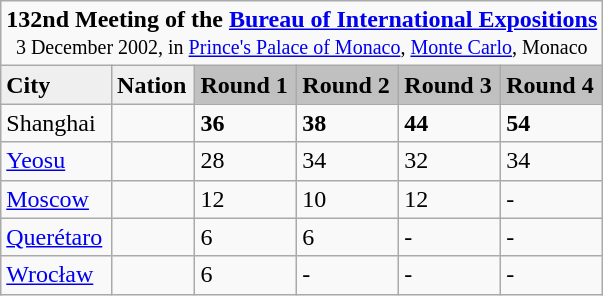<table class="wikitable" style="width:auto;">
<tr>
<td colspan="6" style="text-align:center;"><strong>132nd Meeting of the <a href='#'>Bureau of International Expositions</a></strong><br><small>3 December 2002, in <a href='#'>Prince's Palace of Monaco</a>, <a href='#'>Monte Carlo</a>, Monaco</small></td>
</tr>
<tr style="background:#efefef;">
<td><strong>City</strong></td>
<td><strong>Nation</strong></td>
<td style="background:silver;"><strong>Round 1</strong></td>
<td style="background:silver;"><strong>Round 2</strong></td>
<td style="background:silver;"><strong>Round 3</strong></td>
<td style="background:silver;"><strong>Round 4</strong></td>
</tr>
<tr>
<td>Shanghai</td>
<td></td>
<td><strong>36</strong></td>
<td><strong>38</strong></td>
<td><strong>44</strong></td>
<td><strong>54</strong></td>
</tr>
<tr>
<td><a href='#'>Yeosu</a></td>
<td></td>
<td>28</td>
<td>34</td>
<td>32</td>
<td>34</td>
</tr>
<tr>
<td><a href='#'>Moscow</a></td>
<td></td>
<td>12</td>
<td>10</td>
<td>12</td>
<td>-</td>
</tr>
<tr>
<td><a href='#'>Querétaro</a></td>
<td></td>
<td>6</td>
<td>6</td>
<td>-</td>
<td>-</td>
</tr>
<tr>
<td><a href='#'>Wrocław</a></td>
<td></td>
<td>6</td>
<td>-</td>
<td>-</td>
<td>-</td>
</tr>
</table>
